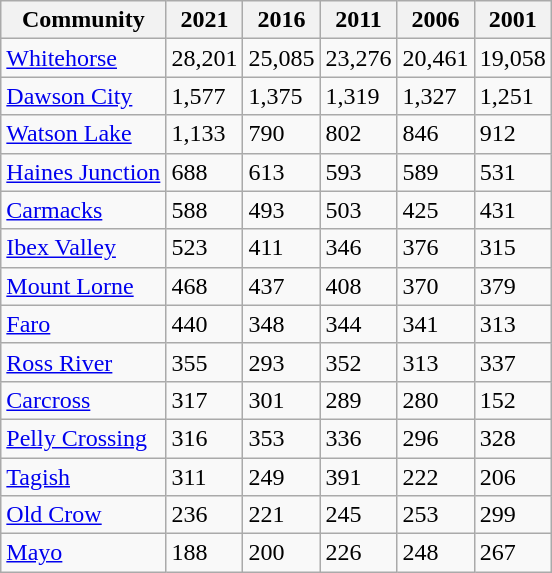<table class="wikitable sortable" style="margin:auto;" style="margin-left:20px;">
<tr>
<th>Community</th>
<th>2021</th>
<th>2016</th>
<th>2011</th>
<th>2006</th>
<th>2001</th>
</tr>
<tr>
<td><a href='#'>Whitehorse</a></td>
<td>28,201</td>
<td>25,085</td>
<td>23,276</td>
<td>20,461</td>
<td>19,058</td>
</tr>
<tr>
<td><a href='#'>Dawson City</a></td>
<td>1,577</td>
<td>1,375</td>
<td>1,319</td>
<td>1,327</td>
<td>1,251</td>
</tr>
<tr>
<td><a href='#'>Watson Lake</a></td>
<td>1,133</td>
<td>790</td>
<td>802</td>
<td>846</td>
<td>912</td>
</tr>
<tr>
<td><a href='#'>Haines Junction</a></td>
<td>688</td>
<td>613</td>
<td>593</td>
<td>589</td>
<td>531</td>
</tr>
<tr>
<td><a href='#'>Carmacks</a></td>
<td>588</td>
<td>493</td>
<td>503</td>
<td>425</td>
<td>431</td>
</tr>
<tr>
<td><a href='#'>Ibex Valley</a></td>
<td>523</td>
<td>411</td>
<td>346</td>
<td>376</td>
<td>315</td>
</tr>
<tr>
<td><a href='#'>Mount Lorne</a></td>
<td>468</td>
<td>437</td>
<td>408</td>
<td>370</td>
<td>379</td>
</tr>
<tr>
<td><a href='#'>Faro</a></td>
<td>440</td>
<td>348</td>
<td>344</td>
<td>341</td>
<td>313</td>
</tr>
<tr>
<td><a href='#'>Ross River</a></td>
<td>355</td>
<td>293</td>
<td>352</td>
<td>313</td>
<td>337</td>
</tr>
<tr>
<td><a href='#'>Carcross</a></td>
<td>317</td>
<td>301</td>
<td>289</td>
<td>280</td>
<td>152</td>
</tr>
<tr>
<td><a href='#'>Pelly Crossing</a></td>
<td>316</td>
<td>353</td>
<td>336</td>
<td>296</td>
<td>328</td>
</tr>
<tr>
<td><a href='#'>Tagish</a></td>
<td>311</td>
<td>249</td>
<td>391</td>
<td>222</td>
<td>206</td>
</tr>
<tr>
<td><a href='#'>Old Crow</a></td>
<td>236</td>
<td>221</td>
<td>245</td>
<td>253</td>
<td>299</td>
</tr>
<tr>
<td><a href='#'>Mayo</a></td>
<td>188</td>
<td>200</td>
<td>226</td>
<td>248</td>
<td>267</td>
</tr>
</table>
